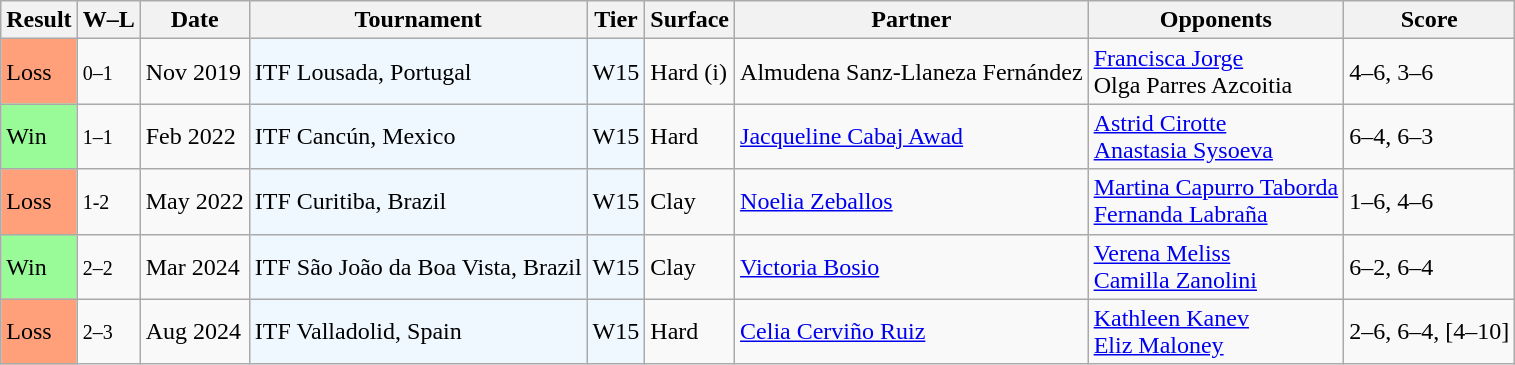<table class="sortable wikitable">
<tr>
<th>Result</th>
<th class="unsortable">W–L</th>
<th>Date</th>
<th>Tournament</th>
<th>Tier</th>
<th>Surface</th>
<th>Partner</th>
<th>Opponents</th>
<th class="unsortable">Score</th>
</tr>
<tr>
<td style="background:#ffa07a;">Loss</td>
<td><small>0–1</small></td>
<td>Nov 2019</td>
<td style="background:#f0f8ff;">ITF Lousada, Portugal</td>
<td style="background:#f0f8ff;">W15</td>
<td>Hard (i)</td>
<td> Almudena Sanz-Llaneza Fernández</td>
<td> <a href='#'>Francisca Jorge</a> <br>  Olga Parres Azcoitia</td>
<td>4–6, 3–6</td>
</tr>
<tr>
<td style="background:#98fb98;">Win</td>
<td><small>1–1</small></td>
<td>Feb 2022</td>
<td style="background:#f0f8ff;">ITF Cancún, Mexico</td>
<td style="background:#f0f8ff;">W15</td>
<td>Hard</td>
<td> <a href='#'>Jacqueline Cabaj Awad</a></td>
<td> <a href='#'>Astrid Cirotte</a> <br>  <a href='#'>Anastasia Sysoeva</a></td>
<td>6–4, 6–3</td>
</tr>
<tr>
<td style="background:#ffa07a;">Loss</td>
<td><small>1-2</small></td>
<td>May 2022</td>
<td style="background:#f0f8ff;">ITF Curitiba, Brazil</td>
<td style="background:#f0f8ff;">W15</td>
<td>Clay</td>
<td> <a href='#'>Noelia Zeballos</a></td>
<td> <a href='#'>Martina Capurro Taborda</a> <br>  <a href='#'>Fernanda Labraña</a></td>
<td>1–6, 4–6</td>
</tr>
<tr>
<td style="background:#98fb98;">Win</td>
<td><small>2–2</small></td>
<td>Mar 2024</td>
<td style="background:#f0f8ff;">ITF São João da Boa Vista, Brazil</td>
<td style="background:#f0f8ff;">W15</td>
<td>Clay</td>
<td> <a href='#'>Victoria Bosio</a></td>
<td> <a href='#'>Verena Meliss</a>  <br>  <a href='#'>Camilla Zanolini</a></td>
<td>6–2, 6–4</td>
</tr>
<tr>
<td style="background:#ffa07a;">Loss</td>
<td><small>2–3</small></td>
<td>Aug 2024</td>
<td style="background:#f0f8ff;">ITF Valladolid, Spain</td>
<td style="background:#f0f8ff;">W15</td>
<td>Hard</td>
<td> <a href='#'>Celia Cerviño Ruiz</a></td>
<td> <a href='#'>Kathleen Kanev</a> <br>  <a href='#'>Eliz Maloney</a></td>
<td>2–6, 6–4, [4–10]</td>
</tr>
</table>
